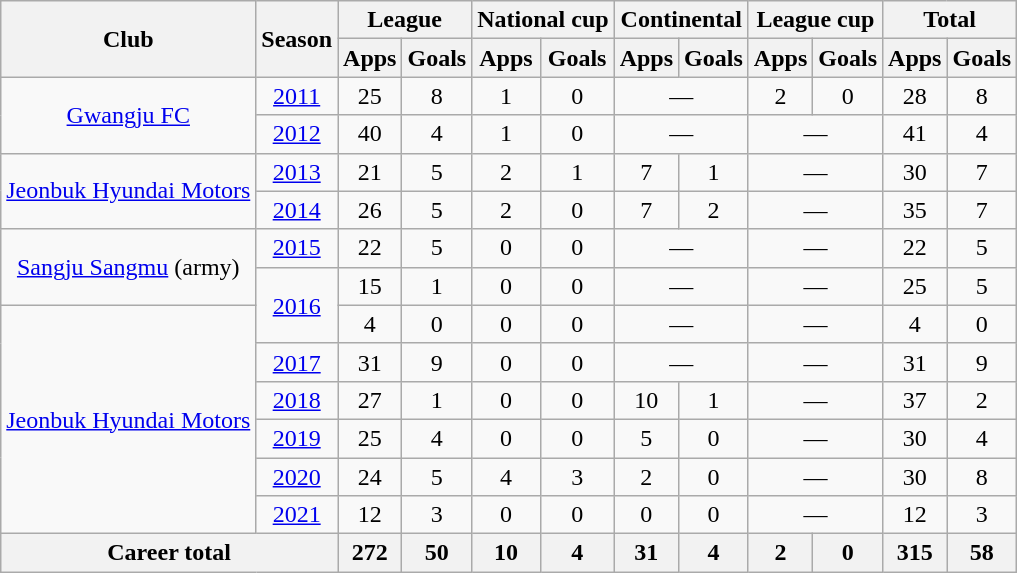<table class="wikitable" style="text-align:center;">
<tr>
<th rowspan="2">Club</th>
<th rowspan="2">Season</th>
<th colspan="2">League</th>
<th colspan="2">National cup</th>
<th colspan="2">Continental</th>
<th colspan="2">League cup</th>
<th colspan="2">Total</th>
</tr>
<tr>
<th>Apps</th>
<th>Goals</th>
<th>Apps</th>
<th>Goals</th>
<th>Apps</th>
<th>Goals</th>
<th>Apps</th>
<th>Goals</th>
<th>Apps</th>
<th>Goals</th>
</tr>
<tr>
<td rowspan="2"><a href='#'>Gwangju FC</a></td>
<td><a href='#'>2011</a></td>
<td>25</td>
<td>8</td>
<td>1</td>
<td>0</td>
<td colspan="2">—</td>
<td>2</td>
<td>0</td>
<td>28</td>
<td>8</td>
</tr>
<tr>
<td><a href='#'>2012</a></td>
<td>40</td>
<td>4</td>
<td>1</td>
<td>0</td>
<td colspan="2">—</td>
<td colspan="2">—</td>
<td>41</td>
<td>4</td>
</tr>
<tr>
<td rowspan="2"><a href='#'>Jeonbuk Hyundai Motors</a></td>
<td><a href='#'>2013</a></td>
<td>21</td>
<td>5</td>
<td>2</td>
<td>1</td>
<td>7</td>
<td>1</td>
<td colspan="2">—</td>
<td>30</td>
<td>7</td>
</tr>
<tr>
<td><a href='#'>2014</a></td>
<td>26</td>
<td>5</td>
<td>2</td>
<td>0</td>
<td>7</td>
<td>2</td>
<td colspan="2">—</td>
<td>35</td>
<td>7</td>
</tr>
<tr>
<td rowspan="2"><a href='#'>Sangju Sangmu</a> (army)</td>
<td><a href='#'>2015</a></td>
<td>22</td>
<td>5</td>
<td>0</td>
<td>0</td>
<td colspan="2">—</td>
<td colspan="2">—</td>
<td>22</td>
<td>5</td>
</tr>
<tr>
<td rowspan="2"><a href='#'>2016</a></td>
<td>15</td>
<td>1</td>
<td>0</td>
<td>0</td>
<td colspan="2">—</td>
<td colspan="2">—</td>
<td>25</td>
<td>5</td>
</tr>
<tr>
<td rowspan="6"><a href='#'>Jeonbuk Hyundai Motors</a></td>
<td>4</td>
<td>0</td>
<td>0</td>
<td>0</td>
<td colspan="2">—</td>
<td colspan="2">—</td>
<td>4</td>
<td>0</td>
</tr>
<tr>
<td><a href='#'>2017</a></td>
<td>31</td>
<td>9</td>
<td>0</td>
<td>0</td>
<td colspan="2">—</td>
<td colspan="2">—</td>
<td>31</td>
<td>9</td>
</tr>
<tr>
<td><a href='#'>2018</a></td>
<td>27</td>
<td>1</td>
<td>0</td>
<td>0</td>
<td>10</td>
<td>1</td>
<td colspan="2">—</td>
<td>37</td>
<td>2</td>
</tr>
<tr>
<td><a href='#'>2019</a></td>
<td>25</td>
<td>4</td>
<td>0</td>
<td>0</td>
<td>5</td>
<td>0</td>
<td colspan="2">—</td>
<td>30</td>
<td>4</td>
</tr>
<tr>
<td><a href='#'>2020</a></td>
<td>24</td>
<td>5</td>
<td>4</td>
<td>3</td>
<td>2</td>
<td>0</td>
<td colspan="2">—</td>
<td>30</td>
<td>8</td>
</tr>
<tr>
<td><a href='#'>2021</a></td>
<td>12</td>
<td>3</td>
<td>0</td>
<td>0</td>
<td>0</td>
<td>0</td>
<td colspan="2">—</td>
<td>12</td>
<td>3</td>
</tr>
<tr>
<th colspan="2">Career total</th>
<th>272</th>
<th>50</th>
<th>10</th>
<th>4</th>
<th>31</th>
<th>4</th>
<th>2</th>
<th>0</th>
<th>315</th>
<th>58</th>
</tr>
</table>
